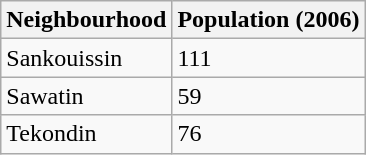<table class="wikitable">
<tr>
<th>Neighbourhood</th>
<th>Population (2006)</th>
</tr>
<tr>
<td>Sankouissin</td>
<td>111</td>
</tr>
<tr>
<td>Sawatin</td>
<td>59</td>
</tr>
<tr>
<td>Tekondin</td>
<td>76</td>
</tr>
</table>
